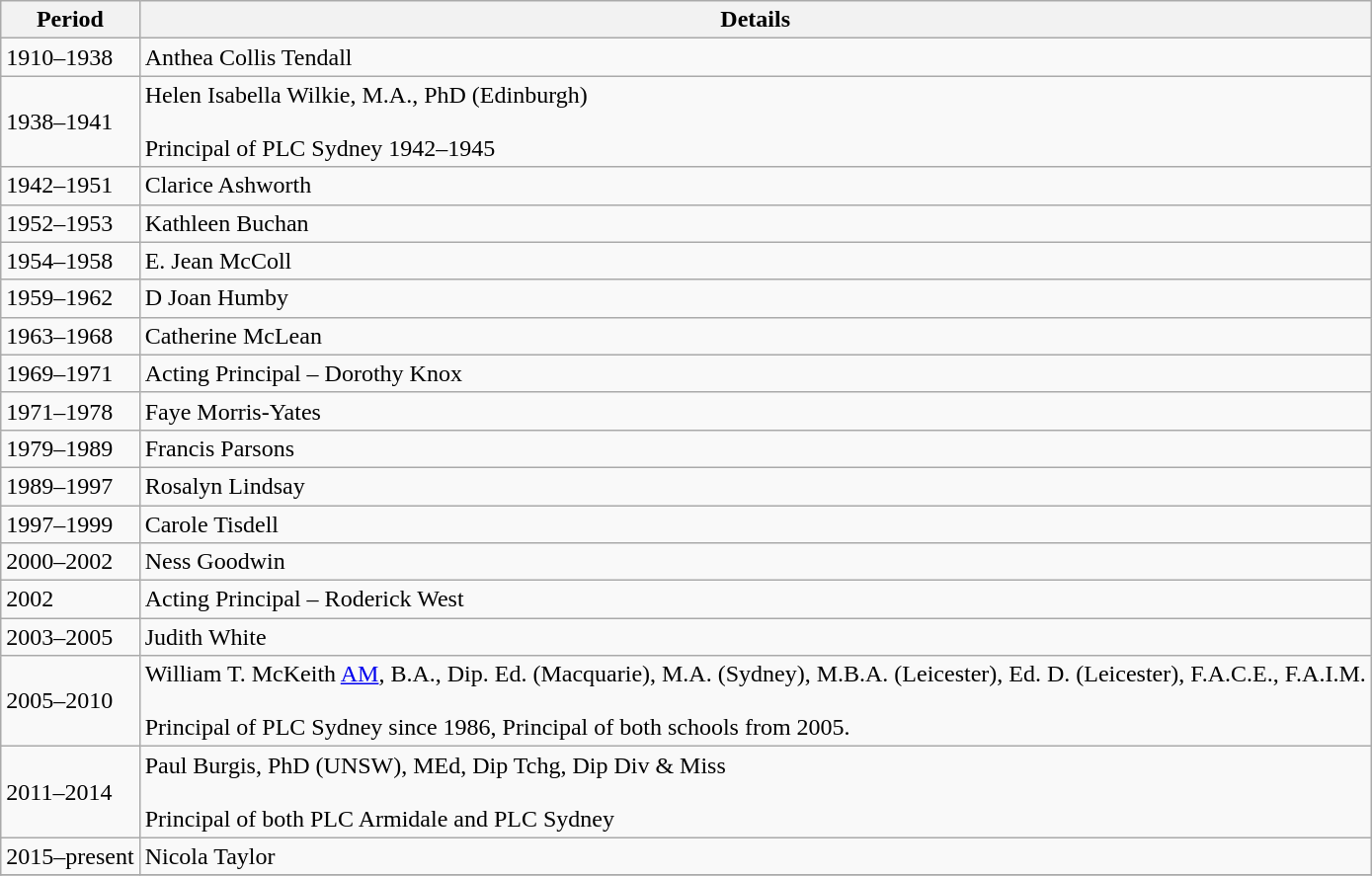<table class="wikitable">
<tr>
<th>Period</th>
<th>Details</th>
</tr>
<tr>
<td>1910–1938</td>
<td>Anthea Collis Tendall</td>
</tr>
<tr>
<td>1938–1941</td>
<td>Helen Isabella Wilkie, M.A., PhD (Edinburgh) <br><br>Principal of PLC Sydney 1942–1945</td>
</tr>
<tr>
<td>1942–1951</td>
<td>Clarice Ashworth</td>
</tr>
<tr>
<td>1952–1953</td>
<td>Kathleen Buchan</td>
</tr>
<tr>
<td>1954–1958</td>
<td>E. Jean McColl</td>
</tr>
<tr>
<td>1959–1962</td>
<td>D Joan Humby</td>
</tr>
<tr>
<td>1963–1968</td>
<td>Catherine McLean</td>
</tr>
<tr>
<td>1969–1971</td>
<td>Acting Principal – Dorothy Knox</td>
</tr>
<tr>
<td>1971–1978</td>
<td>Faye Morris-Yates</td>
</tr>
<tr>
<td>1979–1989</td>
<td>Francis Parsons</td>
</tr>
<tr>
<td>1989–1997</td>
<td>Rosalyn Lindsay</td>
</tr>
<tr>
<td>1997–1999</td>
<td>Carole Tisdell</td>
</tr>
<tr>
<td>2000–2002</td>
<td>Ness Goodwin</td>
</tr>
<tr>
<td>2002</td>
<td>Acting Principal – Roderick West</td>
</tr>
<tr 201>
<td>2003–2005</td>
<td>Judith White</td>
</tr>
<tr>
<td>2005–2010</td>
<td>William T. McKeith <a href='#'>AM</a>, B.A., Dip. Ed. (Macquarie), M.A. (Sydney), M.B.A. (Leicester), Ed. D. (Leicester), F.A.C.E., F.A.I.M. <br><br>Principal of PLC Sydney since 1986, Principal of both schools from 2005.</td>
</tr>
<tr>
<td>2011–2014</td>
<td>Paul Burgis, PhD (UNSW), MEd, Dip Tchg, Dip Div & Miss <br><br>Principal of both PLC Armidale and PLC Sydney</td>
</tr>
<tr>
<td>2015–present</td>
<td>Nicola Taylor</td>
</tr>
<tr>
</tr>
</table>
